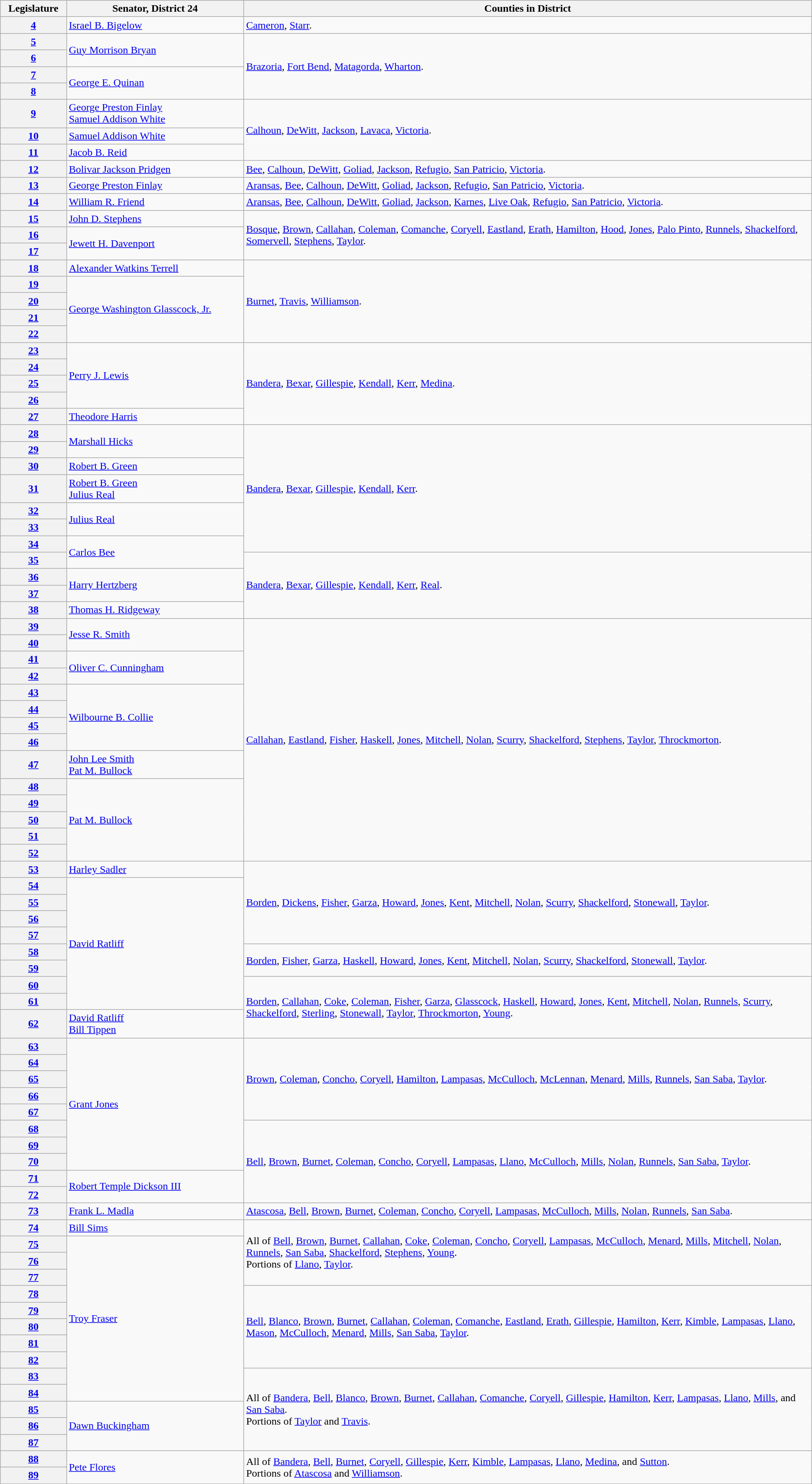<table class="wikitable">
<tr>
<th>Legislature</th>
<th>Senator, District 24</th>
<th width=70%>Counties in District</th>
</tr>
<tr>
<th><a href='#'>4</a></th>
<td><a href='#'>Israel B. Bigelow</a></td>
<td><a href='#'>Cameron</a>, <a href='#'>Starr</a>.</td>
</tr>
<tr>
<th><a href='#'>5</a></th>
<td rowspan=2><a href='#'>Guy Morrison Bryan</a></td>
<td rowspan=4><a href='#'>Brazoria</a>, <a href='#'>Fort Bend</a>, <a href='#'>Matagorda</a>, <a href='#'>Wharton</a>.</td>
</tr>
<tr>
<th><a href='#'>6</a></th>
</tr>
<tr>
<th><a href='#'>7</a></th>
<td rowspan=2><a href='#'>George E. Quinan</a></td>
</tr>
<tr>
<th><a href='#'>8</a></th>
</tr>
<tr>
<th><a href='#'>9</a></th>
<td><a href='#'>George Preston Finlay</a><br><a href='#'>Samuel Addison White</a></td>
<td rowspan=3><a href='#'>Calhoun</a>, <a href='#'>DeWitt</a>, <a href='#'>Jackson</a>, <a href='#'>Lavaca</a>, <a href='#'>Victoria</a>.</td>
</tr>
<tr>
<th><a href='#'>10</a></th>
<td><a href='#'>Samuel Addison White</a></td>
</tr>
<tr>
<th><a href='#'>11</a></th>
<td><a href='#'>Jacob B. Reid</a></td>
</tr>
<tr>
<th><a href='#'>12</a></th>
<td><a href='#'>Bolivar Jackson Pridgen</a></td>
<td><a href='#'>Bee</a>, <a href='#'>Calhoun</a>, <a href='#'>DeWitt</a>, <a href='#'>Goliad</a>, <a href='#'>Jackson</a>, <a href='#'>Refugio</a>, <a href='#'>San Patricio</a>, <a href='#'>Victoria</a>.</td>
</tr>
<tr>
<th><a href='#'>13</a></th>
<td><a href='#'>George Preston Finlay</a></td>
<td><a href='#'>Aransas</a>, <a href='#'>Bee</a>, <a href='#'>Calhoun</a>, <a href='#'>DeWitt</a>, <a href='#'>Goliad</a>, <a href='#'>Jackson</a>, <a href='#'>Refugio</a>, <a href='#'>San Patricio</a>, <a href='#'>Victoria</a>.</td>
</tr>
<tr>
<th><a href='#'>14</a></th>
<td><a href='#'>William R. Friend</a></td>
<td><a href='#'>Aransas</a>, <a href='#'>Bee</a>, <a href='#'>Calhoun</a>, <a href='#'>DeWitt</a>, <a href='#'>Goliad</a>, <a href='#'>Jackson</a>, <a href='#'>Karnes</a>, <a href='#'>Live Oak</a>, <a href='#'>Refugio</a>, <a href='#'>San Patricio</a>, <a href='#'>Victoria</a>.</td>
</tr>
<tr>
<th><a href='#'>15</a></th>
<td><a href='#'>John D. Stephens</a></td>
<td rowspan=3><a href='#'>Bosque</a>, <a href='#'>Brown</a>, <a href='#'>Callahan</a>, <a href='#'>Coleman</a>, <a href='#'>Comanche</a>, <a href='#'>Coryell</a>, <a href='#'>Eastland</a>, <a href='#'>Erath</a>, <a href='#'>Hamilton</a>, <a href='#'>Hood</a>, <a href='#'>Jones</a>, <a href='#'>Palo Pinto</a>, <a href='#'>Runnels</a>, <a href='#'>Shackelford</a>, <a href='#'>Somervell</a>, <a href='#'>Stephens</a>, <a href='#'>Taylor</a>.</td>
</tr>
<tr>
<th><a href='#'>16</a></th>
<td rowspan=2><a href='#'>Jewett H. Davenport</a></td>
</tr>
<tr>
<th><a href='#'>17</a></th>
</tr>
<tr>
<th><a href='#'>18</a></th>
<td><a href='#'>Alexander Watkins Terrell</a></td>
<td rowspan=5><a href='#'>Burnet</a>, <a href='#'>Travis</a>, <a href='#'>Williamson</a>.</td>
</tr>
<tr>
<th><a href='#'>19</a></th>
<td rowspan=4><a href='#'>George Washington Glasscock, Jr.</a></td>
</tr>
<tr>
<th><a href='#'>20</a></th>
</tr>
<tr>
<th><a href='#'>21</a></th>
</tr>
<tr>
<th><a href='#'>22</a></th>
</tr>
<tr>
<th><a href='#'>23</a></th>
<td rowspan=4><a href='#'>Perry J. Lewis</a></td>
<td rowspan=5><a href='#'>Bandera</a>, <a href='#'>Bexar</a>, <a href='#'>Gillespie</a>, <a href='#'>Kendall</a>, <a href='#'>Kerr</a>, <a href='#'>Medina</a>.</td>
</tr>
<tr>
<th><a href='#'>24</a></th>
</tr>
<tr>
<th><a href='#'>25</a></th>
</tr>
<tr>
<th><a href='#'>26</a></th>
</tr>
<tr>
<th><a href='#'>27</a></th>
<td><a href='#'>Theodore Harris</a></td>
</tr>
<tr>
<th><a href='#'>28</a></th>
<td rowspan=2><a href='#'>Marshall Hicks</a></td>
<td rowspan=7><a href='#'>Bandera</a>, <a href='#'>Bexar</a>, <a href='#'>Gillespie</a>, <a href='#'>Kendall</a>, <a href='#'>Kerr</a>.</td>
</tr>
<tr>
<th><a href='#'>29</a></th>
</tr>
<tr>
<th><a href='#'>30</a></th>
<td><a href='#'>Robert B. Green</a></td>
</tr>
<tr>
<th><a href='#'>31</a></th>
<td><a href='#'>Robert B. Green</a><br><a href='#'>Julius Real</a></td>
</tr>
<tr>
<th><a href='#'>32</a></th>
<td rowspan=2><a href='#'>Julius Real</a></td>
</tr>
<tr>
<th><a href='#'>33</a></th>
</tr>
<tr>
<th><a href='#'>34</a></th>
<td rowspan=2><a href='#'>Carlos Bee</a></td>
</tr>
<tr>
<th><a href='#'>35</a></th>
<td rowspan=4><a href='#'>Bandera</a>, <a href='#'>Bexar</a>, <a href='#'>Gillespie</a>, <a href='#'>Kendall</a>, <a href='#'>Kerr</a>, <a href='#'>Real</a>.</td>
</tr>
<tr>
<th><a href='#'>36</a></th>
<td rowspan=2><a href='#'>Harry Hertzberg</a></td>
</tr>
<tr>
<th><a href='#'>37</a></th>
</tr>
<tr>
<th><a href='#'>38</a></th>
<td><a href='#'>Thomas H. Ridgeway</a></td>
</tr>
<tr>
<th><a href='#'>39</a></th>
<td rowspan=2><a href='#'>Jesse R. Smith</a></td>
<td rowspan=14><a href='#'>Callahan</a>, <a href='#'>Eastland</a>, <a href='#'>Fisher</a>, <a href='#'>Haskell</a>, <a href='#'>Jones</a>, <a href='#'>Mitchell</a>, <a href='#'>Nolan</a>, <a href='#'>Scurry</a>, <a href='#'>Shackelford</a>, <a href='#'>Stephens</a>, <a href='#'>Taylor</a>, <a href='#'>Throckmorton</a>.</td>
</tr>
<tr>
<th><a href='#'>40</a></th>
</tr>
<tr>
<th><a href='#'>41</a></th>
<td rowspan=2><a href='#'>Oliver C. Cunningham</a></td>
</tr>
<tr>
<th><a href='#'>42</a></th>
</tr>
<tr>
<th><a href='#'>43</a></th>
<td rowspan=4><a href='#'>Wilbourne B. Collie</a></td>
</tr>
<tr>
<th><a href='#'>44</a></th>
</tr>
<tr>
<th><a href='#'>45</a></th>
</tr>
<tr>
<th><a href='#'>46</a></th>
</tr>
<tr>
<th><a href='#'>47</a></th>
<td><a href='#'>John Lee Smith</a><br><a href='#'>Pat M. Bullock</a></td>
</tr>
<tr>
<th><a href='#'>48</a></th>
<td rowspan=5><a href='#'>Pat M. Bullock</a></td>
</tr>
<tr>
<th><a href='#'>49</a></th>
</tr>
<tr>
<th><a href='#'>50</a></th>
</tr>
<tr>
<th><a href='#'>51</a></th>
</tr>
<tr>
<th><a href='#'>52</a></th>
</tr>
<tr>
<th><a href='#'>53</a></th>
<td><a href='#'>Harley Sadler</a></td>
<td rowspan=5><a href='#'>Borden</a>, <a href='#'>Dickens</a>, <a href='#'>Fisher</a>, <a href='#'>Garza</a>, <a href='#'>Howard</a>, <a href='#'>Jones</a>, <a href='#'>Kent</a>, <a href='#'>Mitchell</a>, <a href='#'>Nolan</a>, <a href='#'>Scurry</a>, <a href='#'>Shackelford</a>, <a href='#'>Stonewall</a>, <a href='#'>Taylor</a>.</td>
</tr>
<tr>
<th><a href='#'>54</a></th>
<td rowspan=8><a href='#'>David Ratliff</a></td>
</tr>
<tr>
<th><a href='#'>55</a></th>
</tr>
<tr>
<th><a href='#'>56</a></th>
</tr>
<tr>
<th><a href='#'>57</a></th>
</tr>
<tr>
<th><a href='#'>58</a></th>
<td rowspan=2><a href='#'>Borden</a>, <a href='#'>Fisher</a>, <a href='#'>Garza</a>, <a href='#'>Haskell</a>, <a href='#'>Howard</a>, <a href='#'>Jones</a>, <a href='#'>Kent</a>, <a href='#'>Mitchell</a>, <a href='#'>Nolan</a>, <a href='#'>Scurry</a>, <a href='#'>Shackelford</a>, <a href='#'>Stonewall</a>, <a href='#'>Taylor</a>.</td>
</tr>
<tr>
<th><a href='#'>59</a></th>
</tr>
<tr>
<th><a href='#'>60</a></th>
<td rowspan=3><a href='#'>Borden</a>, <a href='#'>Callahan</a>, <a href='#'>Coke</a>, <a href='#'>Coleman</a>, <a href='#'>Fisher</a>, <a href='#'>Garza</a>, <a href='#'>Glasscock</a>, <a href='#'>Haskell</a>, <a href='#'>Howard</a>, <a href='#'>Jones</a>, <a href='#'>Kent</a>, <a href='#'>Mitchell</a>, <a href='#'>Nolan</a>, <a href='#'>Runnels</a>, <a href='#'>Scurry</a>, <a href='#'>Shackelford</a>, <a href='#'>Sterling</a>, <a href='#'>Stonewall</a>, <a href='#'>Taylor</a>, <a href='#'>Throckmorton</a>, <a href='#'>Young</a>.</td>
</tr>
<tr>
<th><a href='#'>61</a></th>
</tr>
<tr>
<th><a href='#'>62</a></th>
<td><a href='#'>David Ratliff</a><br><a href='#'>Bill Tippen</a></td>
</tr>
<tr>
<th><a href='#'>63</a></th>
<td rowspan=8><a href='#'>Grant Jones</a></td>
<td rowspan=5><a href='#'>Brown</a>, <a href='#'>Coleman</a>, <a href='#'>Concho</a>, <a href='#'>Coryell</a>, <a href='#'>Hamilton</a>, <a href='#'>Lampasas</a>, <a href='#'>McCulloch</a>, <a href='#'>McLennan</a>, <a href='#'>Menard</a>, <a href='#'>Mills</a>, <a href='#'>Runnels</a>, <a href='#'>San Saba</a>, <a href='#'>Taylor</a>.</td>
</tr>
<tr>
<th><a href='#'>64</a></th>
</tr>
<tr>
<th><a href='#'>65</a></th>
</tr>
<tr>
<th><a href='#'>66</a></th>
</tr>
<tr>
<th><a href='#'>67</a></th>
</tr>
<tr>
<th><a href='#'>68</a></th>
<td rowspan=5><a href='#'>Bell</a>, <a href='#'>Brown</a>, <a href='#'>Burnet</a>, <a href='#'>Coleman</a>, <a href='#'>Concho</a>, <a href='#'>Coryell</a>, <a href='#'>Lampasas</a>, <a href='#'>Llano</a>, <a href='#'>McCulloch</a>, <a href='#'>Mills</a>, <a href='#'>Nolan</a>, <a href='#'>Runnels</a>, <a href='#'>San Saba</a>, <a href='#'>Taylor</a>.</td>
</tr>
<tr>
<th><a href='#'>69</a></th>
</tr>
<tr>
<th><a href='#'>70</a></th>
</tr>
<tr>
<th><a href='#'>71</a></th>
<td rowspan=2><a href='#'>Robert Temple Dickson III</a></td>
</tr>
<tr>
<th><a href='#'>72</a></th>
</tr>
<tr>
<th><a href='#'>73</a></th>
<td><a href='#'>Frank L. Madla</a></td>
<td><a href='#'>Atascosa</a>, <a href='#'>Bell</a>, <a href='#'>Brown</a>, <a href='#'>Burnet</a>, <a href='#'>Coleman</a>, <a href='#'>Concho</a>, <a href='#'>Coryell</a>, <a href='#'>Lampasas</a>, <a href='#'>McCulloch</a>, <a href='#'>Mills</a>, <a href='#'>Nolan</a>, <a href='#'>Runnels</a>, <a href='#'>San Saba</a>.</td>
</tr>
<tr>
<th><a href='#'>74</a></th>
<td><a href='#'>Bill Sims</a></td>
<td rowspan=4>All of <a href='#'>Bell</a>, <a href='#'>Brown</a>, <a href='#'>Burnet</a>, <a href='#'>Callahan</a>, <a href='#'>Coke</a>, <a href='#'>Coleman</a>, <a href='#'>Concho</a>, <a href='#'>Coryell</a>, <a href='#'>Lampasas</a>, <a href='#'>McCulloch</a>, <a href='#'>Menard</a>, <a href='#'>Mills</a>, <a href='#'>Mitchell</a>, <a href='#'>Nolan</a>, <a href='#'>Runnels</a>, <a href='#'>San Saba</a>, <a href='#'>Shackelford</a>, <a href='#'>Stephens</a>, <a href='#'>Young</a>.<br>Portions of <a href='#'>Llano</a>, <a href='#'>Taylor</a>.</td>
</tr>
<tr>
<th><a href='#'>75</a></th>
<td rowspan=10><a href='#'>Troy Fraser</a></td>
</tr>
<tr>
<th><a href='#'>76</a></th>
</tr>
<tr>
<th><a href='#'>77</a></th>
</tr>
<tr>
<th><a href='#'>78</a></th>
<td rowspan=5><a href='#'>Bell</a>, <a href='#'>Blanco</a>, <a href='#'>Brown</a>, <a href='#'>Burnet</a>, <a href='#'>Callahan</a>, <a href='#'>Coleman</a>, <a href='#'>Comanche</a>, <a href='#'>Eastland</a>, <a href='#'>Erath</a>, <a href='#'>Gillespie</a>, <a href='#'>Hamilton</a>, <a href='#'>Kerr</a>, <a href='#'>Kimble</a>, <a href='#'>Lampasas</a>, <a href='#'>Llano</a>, <a href='#'>Mason</a>, <a href='#'>McCulloch</a>, <a href='#'>Menard</a>, <a href='#'>Mills</a>, <a href='#'>San Saba</a>, <a href='#'>Taylor</a>.</td>
</tr>
<tr>
<th><a href='#'>79</a></th>
</tr>
<tr>
<th><a href='#'>80</a></th>
</tr>
<tr>
<th><a href='#'>81</a></th>
</tr>
<tr>
<th><a href='#'>82</a></th>
</tr>
<tr>
<th><a href='#'>83</a></th>
<td rowspan=5>All of <a href='#'>Bandera</a>, <a href='#'>Bell</a>, <a href='#'>Blanco</a>, <a href='#'>Brown</a>, <a href='#'>Burnet</a>, <a href='#'>Callahan</a>, <a href='#'>Comanche</a>, <a href='#'>Coryell</a>, <a href='#'>Gillespie</a>, <a href='#'>Hamilton</a>, <a href='#'>Kerr</a>, <a href='#'>Lampasas</a>, <a href='#'>Llano</a>, <a href='#'>Mills</a>, and <a href='#'>San Saba</a>.<br>Portions of <a href='#'>Taylor</a> and <a href='#'>Travis</a>.</td>
</tr>
<tr>
<th><a href='#'>84</a></th>
</tr>
<tr>
<th><a href='#'>85</a></th>
<td rowspan=3><a href='#'>Dawn Buckingham</a></td>
</tr>
<tr>
<th><a href='#'>86</a></th>
</tr>
<tr>
<th><a href='#'>87</a></th>
</tr>
<tr>
<th><a href='#'>88</a></th>
<td rowspan=2><a href='#'>Pete Flores</a></td>
<td rowspan=2>All of <a href='#'>Bandera</a>, <a href='#'>Bell</a>, <a href='#'>Burnet</a>, <a href='#'>Coryell</a>, <a href='#'>Gillespie</a>, <a href='#'>Kerr</a>, <a href='#'>Kimble</a>, <a href='#'>Lampasas</a>, <a href='#'>Llano</a>, <a href='#'>Medina</a>, and <a href='#'>Sutton</a>.<br>Portions of <a href='#'>Atascosa</a> and <a href='#'>Williamson</a>.</td>
</tr>
<tr>
<th><a href='#'>89</a></th>
</tr>
</table>
